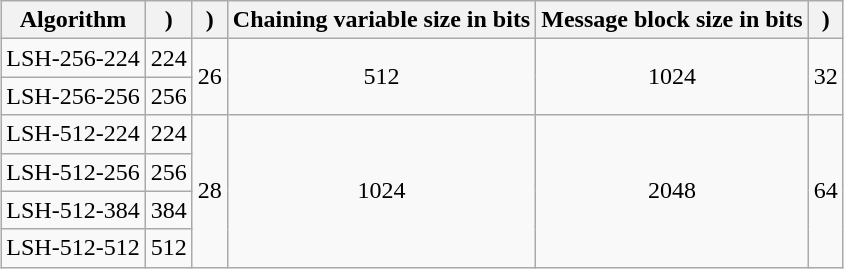<table class="wikitable" style="margin-left: auto; margin-right:auto; border: none;">
<tr>
<th>Algorithm</th>
<th>)</th>
<th>)</th>
<th>Chaining variable size in bits</th>
<th>Message block size in bits</th>
<th>)</th>
</tr>
<tr>
<td style="text-align:center;">LSH-256-224</td>
<td style="text-align:center;">224</td>
<td rowspan="2" style="text-align:center;">26</td>
<td rowspan="2" style="text-align:center;">512</td>
<td rowspan="2" style="text-align:center;">1024</td>
<td rowspan="2" style="text-align:center;">32</td>
</tr>
<tr>
<td style="text-align:center;">LSH-256-256</td>
<td style="text-align:center;">256</td>
</tr>
<tr>
<td style="text-align:center;">LSH-512-224</td>
<td style="text-align:center;">224</td>
<td rowspan="4" style="text-align:center;">28</td>
<td rowspan="4" style="text-align:center;">1024</td>
<td rowspan="4" style="text-align:center;">2048</td>
<td rowspan="4" style="text-align:center;">64</td>
</tr>
<tr>
<td style="text-align:center;">LSH-512-256</td>
<td style="text-align:center;">256</td>
</tr>
<tr>
<td style="text-align:center;">LSH-512-384</td>
<td style="text-align:center;">384</td>
</tr>
<tr>
<td style="text-align:center;">LSH-512-512</td>
<td style="text-align:center;">512</td>
</tr>
</table>
